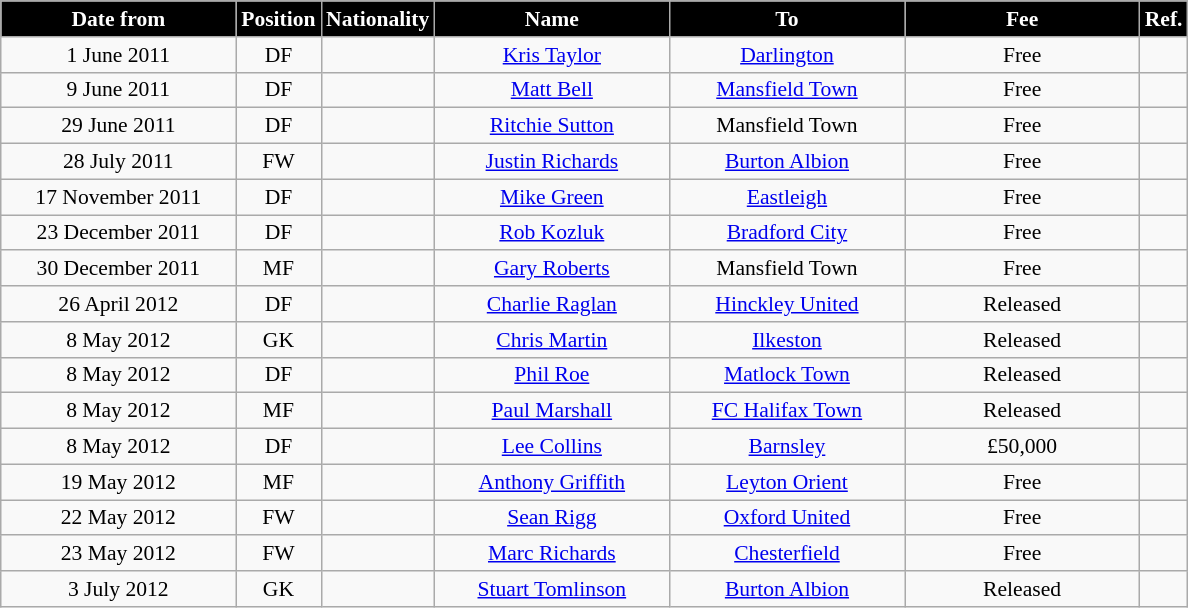<table class="wikitable" style="text-align:center; font-size:90%; ">
<tr>
<th style="background:#000000; color:#FFFFFF; width:150px;">Date from</th>
<th style="background:#000000; color:#FFFFFF; width:50px;">Position</th>
<th style="background:#000000; color:#FFFFFF; width:50px;">Nationality</th>
<th style="background:#000000; color:#FFFFFF; width:150px;">Name</th>
<th style="background:#000000; color:#FFFFFF; width:150px;">To</th>
<th style="background:#000000; color:#FFFFFF; width:150px;">Fee</th>
<th style="background:#000000; color:#FFFFFF; width:25px;">Ref.</th>
</tr>
<tr>
<td>1 June 2011</td>
<td>DF</td>
<td></td>
<td><a href='#'>Kris Taylor</a></td>
<td><a href='#'>Darlington</a></td>
<td>Free</td>
<td></td>
</tr>
<tr>
<td>9 June 2011</td>
<td>DF</td>
<td></td>
<td><a href='#'>Matt Bell</a></td>
<td><a href='#'>Mansfield Town</a></td>
<td>Free</td>
<td></td>
</tr>
<tr>
<td>29 June 2011</td>
<td>DF</td>
<td></td>
<td><a href='#'>Ritchie Sutton</a></td>
<td>Mansfield Town</td>
<td>Free</td>
<td></td>
</tr>
<tr>
<td>28 July 2011</td>
<td>FW</td>
<td></td>
<td><a href='#'>Justin Richards</a></td>
<td><a href='#'>Burton Albion</a></td>
<td>Free</td>
<td></td>
</tr>
<tr>
<td>17 November 2011</td>
<td>DF</td>
<td></td>
<td><a href='#'>Mike Green</a></td>
<td><a href='#'>Eastleigh</a></td>
<td>Free</td>
<td></td>
</tr>
<tr>
<td>23 December 2011</td>
<td>DF</td>
<td></td>
<td><a href='#'>Rob Kozluk</a></td>
<td><a href='#'>Bradford City</a></td>
<td>Free</td>
<td></td>
</tr>
<tr>
<td>30 December 2011</td>
<td>MF</td>
<td></td>
<td><a href='#'>Gary Roberts</a></td>
<td>Mansfield Town</td>
<td>Free</td>
<td></td>
</tr>
<tr>
<td>26 April 2012</td>
<td>DF</td>
<td></td>
<td><a href='#'>Charlie Raglan</a></td>
<td><a href='#'>Hinckley United</a></td>
<td>Released</td>
<td></td>
</tr>
<tr>
<td>8 May 2012</td>
<td>GK</td>
<td></td>
<td><a href='#'>Chris Martin</a></td>
<td><a href='#'>Ilkeston</a></td>
<td>Released</td>
<td></td>
</tr>
<tr>
<td>8 May 2012</td>
<td>DF</td>
<td></td>
<td><a href='#'>Phil Roe</a></td>
<td><a href='#'>Matlock Town</a></td>
<td>Released</td>
<td></td>
</tr>
<tr>
<td>8 May 2012</td>
<td>MF</td>
<td></td>
<td><a href='#'>Paul Marshall</a></td>
<td><a href='#'>FC Halifax Town</a></td>
<td>Released</td>
<td></td>
</tr>
<tr>
<td>8 May 2012</td>
<td>DF</td>
<td></td>
<td><a href='#'>Lee Collins</a></td>
<td><a href='#'>Barnsley</a></td>
<td>£50,000</td>
<td></td>
</tr>
<tr>
<td>19 May 2012</td>
<td>MF</td>
<td></td>
<td><a href='#'>Anthony Griffith</a></td>
<td><a href='#'>Leyton Orient</a></td>
<td>Free</td>
<td></td>
</tr>
<tr>
<td>22 May 2012</td>
<td>FW</td>
<td></td>
<td><a href='#'>Sean Rigg</a></td>
<td><a href='#'>Oxford United</a></td>
<td>Free</td>
<td></td>
</tr>
<tr>
<td>23 May 2012</td>
<td>FW</td>
<td></td>
<td><a href='#'>Marc Richards</a></td>
<td><a href='#'>Chesterfield</a></td>
<td>Free</td>
<td></td>
</tr>
<tr>
<td>3 July 2012</td>
<td>GK</td>
<td></td>
<td><a href='#'>Stuart Tomlinson</a></td>
<td><a href='#'>Burton Albion</a></td>
<td>Released</td>
<td></td>
</tr>
</table>
